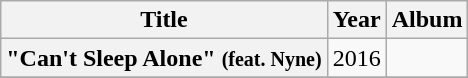<table class="wikitable plainrowheaders" style="text-align:center;">
<tr>
<th scope="col">Title</th>
<th scope="col">Year</th>
<th scope="col">Album</th>
</tr>
<tr>
<th scope="row">"Can't Sleep Alone" <small>(feat. Nyne)</small></th>
<td>2016</td>
<td></td>
</tr>
<tr>
</tr>
</table>
